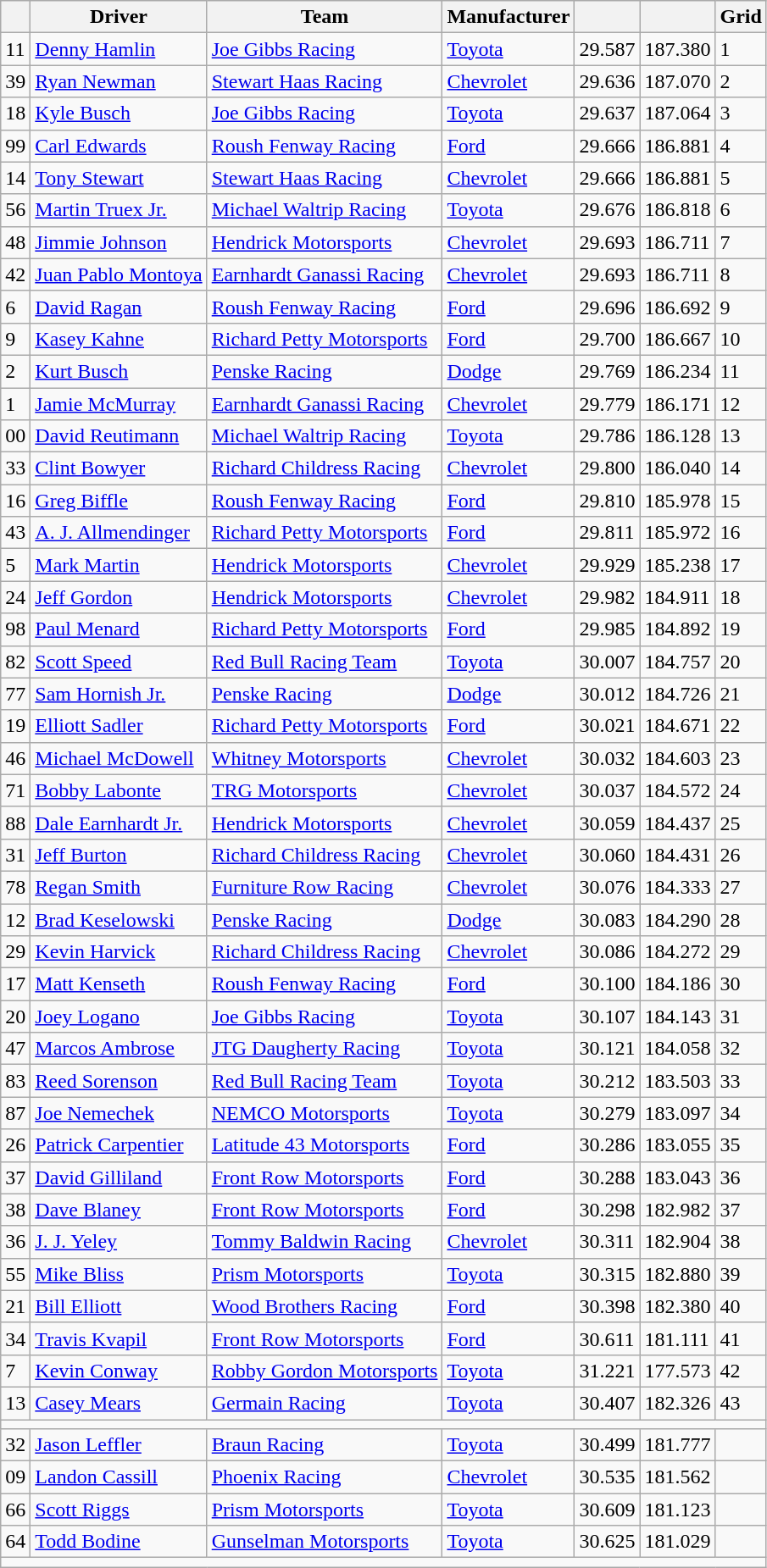<table class="wikitable">
<tr>
<th></th>
<th>Driver</th>
<th>Team</th>
<th>Manufacturer</th>
<th></th>
<th></th>
<th>Grid</th>
</tr>
<tr>
<td>11</td>
<td><a href='#'>Denny Hamlin</a></td>
<td><a href='#'>Joe Gibbs Racing</a></td>
<td><a href='#'>Toyota</a></td>
<td>29.587</td>
<td>187.380</td>
<td>1</td>
</tr>
<tr>
<td>39</td>
<td><a href='#'>Ryan Newman</a></td>
<td><a href='#'>Stewart Haas Racing</a></td>
<td><a href='#'>Chevrolet</a></td>
<td>29.636</td>
<td>187.070</td>
<td>2</td>
</tr>
<tr>
<td>18</td>
<td><a href='#'>Kyle Busch</a></td>
<td><a href='#'>Joe Gibbs Racing</a></td>
<td><a href='#'>Toyota</a></td>
<td>29.637</td>
<td>187.064</td>
<td>3</td>
</tr>
<tr>
<td>99</td>
<td><a href='#'>Carl Edwards</a></td>
<td><a href='#'>Roush Fenway Racing</a></td>
<td><a href='#'>Ford</a></td>
<td>29.666</td>
<td>186.881</td>
<td>4</td>
</tr>
<tr>
<td>14</td>
<td><a href='#'>Tony Stewart</a></td>
<td><a href='#'>Stewart Haas Racing</a></td>
<td><a href='#'>Chevrolet</a></td>
<td>29.666</td>
<td>186.881</td>
<td>5</td>
</tr>
<tr>
<td>56</td>
<td><a href='#'>Martin Truex Jr.</a></td>
<td><a href='#'>Michael Waltrip Racing</a></td>
<td><a href='#'>Toyota</a></td>
<td>29.676</td>
<td>186.818</td>
<td>6</td>
</tr>
<tr>
<td>48</td>
<td><a href='#'>Jimmie Johnson</a></td>
<td><a href='#'>Hendrick Motorsports</a></td>
<td><a href='#'>Chevrolet</a></td>
<td>29.693</td>
<td>186.711</td>
<td>7</td>
</tr>
<tr>
<td>42</td>
<td><a href='#'>Juan Pablo Montoya</a></td>
<td><a href='#'>Earnhardt Ganassi Racing</a></td>
<td><a href='#'>Chevrolet</a></td>
<td>29.693</td>
<td>186.711</td>
<td>8</td>
</tr>
<tr>
<td>6</td>
<td><a href='#'>David Ragan</a></td>
<td><a href='#'>Roush Fenway Racing</a></td>
<td><a href='#'>Ford</a></td>
<td>29.696</td>
<td>186.692</td>
<td>9</td>
</tr>
<tr>
<td>9</td>
<td><a href='#'>Kasey Kahne</a></td>
<td><a href='#'>Richard Petty Motorsports</a></td>
<td><a href='#'>Ford</a></td>
<td>29.700</td>
<td>186.667</td>
<td>10</td>
</tr>
<tr>
<td>2</td>
<td><a href='#'>Kurt Busch</a></td>
<td><a href='#'>Penske Racing</a></td>
<td><a href='#'>Dodge</a></td>
<td>29.769</td>
<td>186.234</td>
<td>11</td>
</tr>
<tr>
<td>1</td>
<td><a href='#'>Jamie McMurray</a></td>
<td><a href='#'>Earnhardt Ganassi Racing</a></td>
<td><a href='#'>Chevrolet</a></td>
<td>29.779</td>
<td>186.171</td>
<td>12</td>
</tr>
<tr>
<td>00</td>
<td><a href='#'>David Reutimann</a></td>
<td><a href='#'>Michael Waltrip Racing</a></td>
<td><a href='#'>Toyota</a></td>
<td>29.786</td>
<td>186.128</td>
<td>13</td>
</tr>
<tr>
<td>33</td>
<td><a href='#'>Clint Bowyer</a></td>
<td><a href='#'>Richard Childress Racing</a></td>
<td><a href='#'>Chevrolet</a></td>
<td>29.800</td>
<td>186.040</td>
<td>14</td>
</tr>
<tr>
<td>16</td>
<td><a href='#'>Greg Biffle</a></td>
<td><a href='#'>Roush Fenway Racing</a></td>
<td><a href='#'>Ford</a></td>
<td>29.810</td>
<td>185.978</td>
<td>15</td>
</tr>
<tr>
<td>43</td>
<td><a href='#'>A. J. Allmendinger</a></td>
<td><a href='#'>Richard Petty Motorsports</a></td>
<td><a href='#'>Ford</a></td>
<td>29.811</td>
<td>185.972</td>
<td>16</td>
</tr>
<tr>
<td>5</td>
<td><a href='#'>Mark Martin</a></td>
<td><a href='#'>Hendrick Motorsports</a></td>
<td><a href='#'>Chevrolet</a></td>
<td>29.929</td>
<td>185.238</td>
<td>17</td>
</tr>
<tr>
<td>24</td>
<td><a href='#'>Jeff Gordon</a></td>
<td><a href='#'>Hendrick Motorsports</a></td>
<td><a href='#'>Chevrolet</a></td>
<td>29.982</td>
<td>184.911</td>
<td>18</td>
</tr>
<tr>
<td>98</td>
<td><a href='#'>Paul Menard</a></td>
<td><a href='#'>Richard Petty Motorsports</a></td>
<td><a href='#'>Ford</a></td>
<td>29.985</td>
<td>184.892</td>
<td>19</td>
</tr>
<tr>
<td>82</td>
<td><a href='#'>Scott Speed</a></td>
<td><a href='#'>Red Bull Racing Team</a></td>
<td><a href='#'>Toyota</a></td>
<td>30.007</td>
<td>184.757</td>
<td>20</td>
</tr>
<tr>
<td>77</td>
<td><a href='#'>Sam Hornish Jr.</a></td>
<td><a href='#'>Penske Racing</a></td>
<td><a href='#'>Dodge</a></td>
<td>30.012</td>
<td>184.726</td>
<td>21</td>
</tr>
<tr>
<td>19</td>
<td><a href='#'>Elliott Sadler</a></td>
<td><a href='#'>Richard Petty Motorsports</a></td>
<td><a href='#'>Ford</a></td>
<td>30.021</td>
<td>184.671</td>
<td>22</td>
</tr>
<tr>
<td>46</td>
<td><a href='#'>Michael McDowell</a></td>
<td><a href='#'>Whitney Motorsports</a></td>
<td><a href='#'>Chevrolet</a></td>
<td>30.032</td>
<td>184.603</td>
<td>23</td>
</tr>
<tr>
<td>71</td>
<td><a href='#'>Bobby Labonte</a></td>
<td><a href='#'>TRG Motorsports</a></td>
<td><a href='#'>Chevrolet</a></td>
<td>30.037</td>
<td>184.572</td>
<td>24</td>
</tr>
<tr>
<td>88</td>
<td><a href='#'>Dale Earnhardt Jr.</a></td>
<td><a href='#'>Hendrick Motorsports</a></td>
<td><a href='#'>Chevrolet</a></td>
<td>30.059</td>
<td>184.437</td>
<td>25</td>
</tr>
<tr>
<td>31</td>
<td><a href='#'>Jeff Burton</a></td>
<td><a href='#'>Richard Childress Racing</a></td>
<td><a href='#'>Chevrolet</a></td>
<td>30.060</td>
<td>184.431</td>
<td>26</td>
</tr>
<tr>
<td>78</td>
<td><a href='#'>Regan Smith</a></td>
<td><a href='#'>Furniture Row Racing</a></td>
<td><a href='#'>Chevrolet</a></td>
<td>30.076</td>
<td>184.333</td>
<td>27</td>
</tr>
<tr>
<td>12</td>
<td><a href='#'>Brad Keselowski</a></td>
<td><a href='#'>Penske Racing</a></td>
<td><a href='#'>Dodge</a></td>
<td>30.083</td>
<td>184.290</td>
<td>28</td>
</tr>
<tr>
<td>29</td>
<td><a href='#'>Kevin Harvick</a></td>
<td><a href='#'>Richard Childress Racing</a></td>
<td><a href='#'>Chevrolet</a></td>
<td>30.086</td>
<td>184.272</td>
<td>29</td>
</tr>
<tr>
<td>17</td>
<td><a href='#'>Matt Kenseth</a></td>
<td><a href='#'>Roush Fenway Racing</a></td>
<td><a href='#'>Ford</a></td>
<td>30.100</td>
<td>184.186</td>
<td>30</td>
</tr>
<tr>
<td>20</td>
<td><a href='#'>Joey Logano</a></td>
<td><a href='#'>Joe Gibbs Racing</a></td>
<td><a href='#'>Toyota</a></td>
<td>30.107</td>
<td>184.143</td>
<td>31</td>
</tr>
<tr>
<td>47</td>
<td><a href='#'>Marcos Ambrose</a></td>
<td><a href='#'>JTG Daugherty Racing</a></td>
<td><a href='#'>Toyota</a></td>
<td>30.121</td>
<td>184.058</td>
<td>32</td>
</tr>
<tr>
<td>83</td>
<td><a href='#'>Reed Sorenson</a></td>
<td><a href='#'>Red Bull Racing Team</a></td>
<td><a href='#'>Toyota</a></td>
<td>30.212</td>
<td>183.503</td>
<td>33</td>
</tr>
<tr>
<td>87</td>
<td><a href='#'>Joe Nemechek</a></td>
<td><a href='#'>NEMCO Motorsports</a></td>
<td><a href='#'>Toyota</a></td>
<td>30.279</td>
<td>183.097</td>
<td>34</td>
</tr>
<tr>
<td>26</td>
<td><a href='#'>Patrick Carpentier</a></td>
<td><a href='#'>Latitude 43 Motorsports</a></td>
<td><a href='#'>Ford</a></td>
<td>30.286</td>
<td>183.055</td>
<td>35</td>
</tr>
<tr>
<td>37</td>
<td><a href='#'>David Gilliland</a></td>
<td><a href='#'>Front Row Motorsports</a></td>
<td><a href='#'>Ford</a></td>
<td>30.288</td>
<td>183.043</td>
<td>36</td>
</tr>
<tr>
<td>38</td>
<td><a href='#'>Dave Blaney</a></td>
<td><a href='#'>Front Row Motorsports</a></td>
<td><a href='#'>Ford</a></td>
<td>30.298</td>
<td>182.982</td>
<td>37</td>
</tr>
<tr>
<td>36</td>
<td><a href='#'>J. J. Yeley</a></td>
<td><a href='#'>Tommy Baldwin Racing</a></td>
<td><a href='#'>Chevrolet</a></td>
<td>30.311</td>
<td>182.904</td>
<td>38</td>
</tr>
<tr>
<td>55</td>
<td><a href='#'>Mike Bliss</a></td>
<td><a href='#'>Prism Motorsports</a></td>
<td><a href='#'>Toyota</a></td>
<td>30.315</td>
<td>182.880</td>
<td>39</td>
</tr>
<tr>
<td>21</td>
<td><a href='#'>Bill Elliott</a></td>
<td><a href='#'>Wood Brothers Racing</a></td>
<td><a href='#'>Ford</a></td>
<td>30.398</td>
<td>182.380</td>
<td>40</td>
</tr>
<tr>
<td>34</td>
<td><a href='#'>Travis Kvapil</a></td>
<td><a href='#'>Front Row Motorsports</a></td>
<td><a href='#'>Ford</a></td>
<td>30.611</td>
<td>181.111</td>
<td>41</td>
</tr>
<tr>
<td>7</td>
<td><a href='#'>Kevin Conway</a></td>
<td><a href='#'>Robby Gordon Motorsports</a></td>
<td><a href='#'>Toyota</a></td>
<td>31.221</td>
<td>177.573</td>
<td>42</td>
</tr>
<tr>
<td>13</td>
<td><a href='#'>Casey Mears</a></td>
<td><a href='#'>Germain Racing</a></td>
<td><a href='#'>Toyota</a></td>
<td>30.407</td>
<td>182.326</td>
<td>43</td>
</tr>
<tr>
<td colspan="8"></td>
</tr>
<tr>
<td>32</td>
<td><a href='#'>Jason Leffler</a></td>
<td><a href='#'>Braun Racing</a></td>
<td><a href='#'>Toyota</a></td>
<td>30.499</td>
<td>181.777</td>
<td></td>
</tr>
<tr>
<td>09</td>
<td><a href='#'>Landon Cassill</a></td>
<td><a href='#'>Phoenix Racing</a></td>
<td><a href='#'>Chevrolet</a></td>
<td>30.535</td>
<td>181.562</td>
<td></td>
</tr>
<tr>
<td>66</td>
<td><a href='#'>Scott Riggs</a></td>
<td><a href='#'>Prism Motorsports</a></td>
<td><a href='#'>Toyota</a></td>
<td>30.609</td>
<td>181.123</td>
<td></td>
</tr>
<tr>
<td>64</td>
<td><a href='#'>Todd Bodine</a></td>
<td><a href='#'>Gunselman Motorsports</a></td>
<td><a href='#'>Toyota</a></td>
<td>30.625</td>
<td>181.029</td>
<td></td>
</tr>
<tr>
<td colspan="8"></td>
</tr>
</table>
